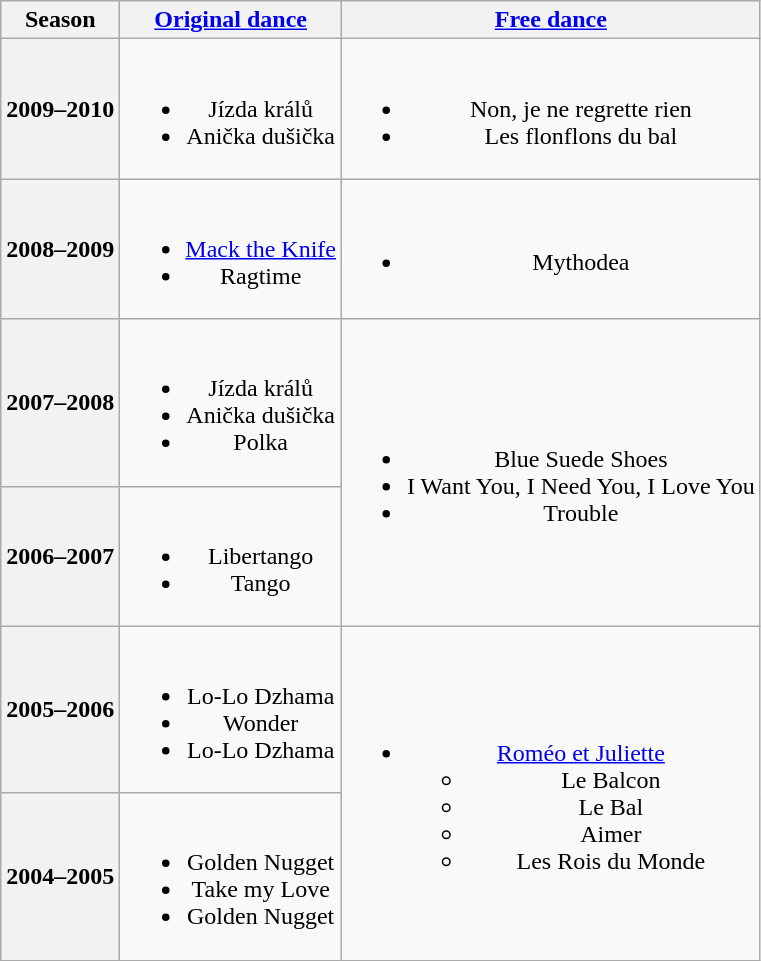<table class="wikitable" style="text-align:center">
<tr>
<th>Season</th>
<th><a href='#'>Original dance</a></th>
<th><a href='#'>Free dance</a></th>
</tr>
<tr>
<th>2009–2010 <br> </th>
<td><br><ul><li>Jízda králů</li><li>Anička dušička</li></ul></td>
<td><br><ul><li>Non, je ne regrette rien</li><li>Les flonflons du bal <br></li></ul></td>
</tr>
<tr>
<th>2008–2009 <br> </th>
<td><br><ul><li><a href='#'>Mack the Knife</a> <br></li><li>Ragtime <br></li></ul></td>
<td><br><ul><li>Mythodea <br></li></ul></td>
</tr>
<tr>
<th>2007–2008 <br> </th>
<td><br><ul><li>Jízda králů</li><li>Anička dušička</li><li>Polka</li></ul></td>
<td rowspan=2><br><ul><li>Blue Suede Shoes <br></li><li>I Want You, I Need You, I Love You <br></li><li>Trouble <br></li></ul></td>
</tr>
<tr>
<th>2006–2007 <br> </th>
<td><br><ul><li>Libertango <br></li><li>Tango <br></li></ul></td>
</tr>
<tr>
<th>2005–2006 <br> </th>
<td><br><ul><li> Lo-Lo Dzhama <br></li><li> Wonder <br></li><li> Lo-Lo Dzhama <br></li></ul></td>
<td rowspan=2><br><ul><li><a href='#'>Roméo et Juliette</a> <br><ul><li>Le Balcon</li><li>Le Bal</li><li>Aimer</li><li>Les Rois du Monde</li></ul></li></ul></td>
</tr>
<tr>
<th>2004–2005 <br> </th>
<td><br><ul><li> Golden Nugget</li><li> Take my Love</li><li> Golden Nugget</li></ul></td>
</tr>
</table>
